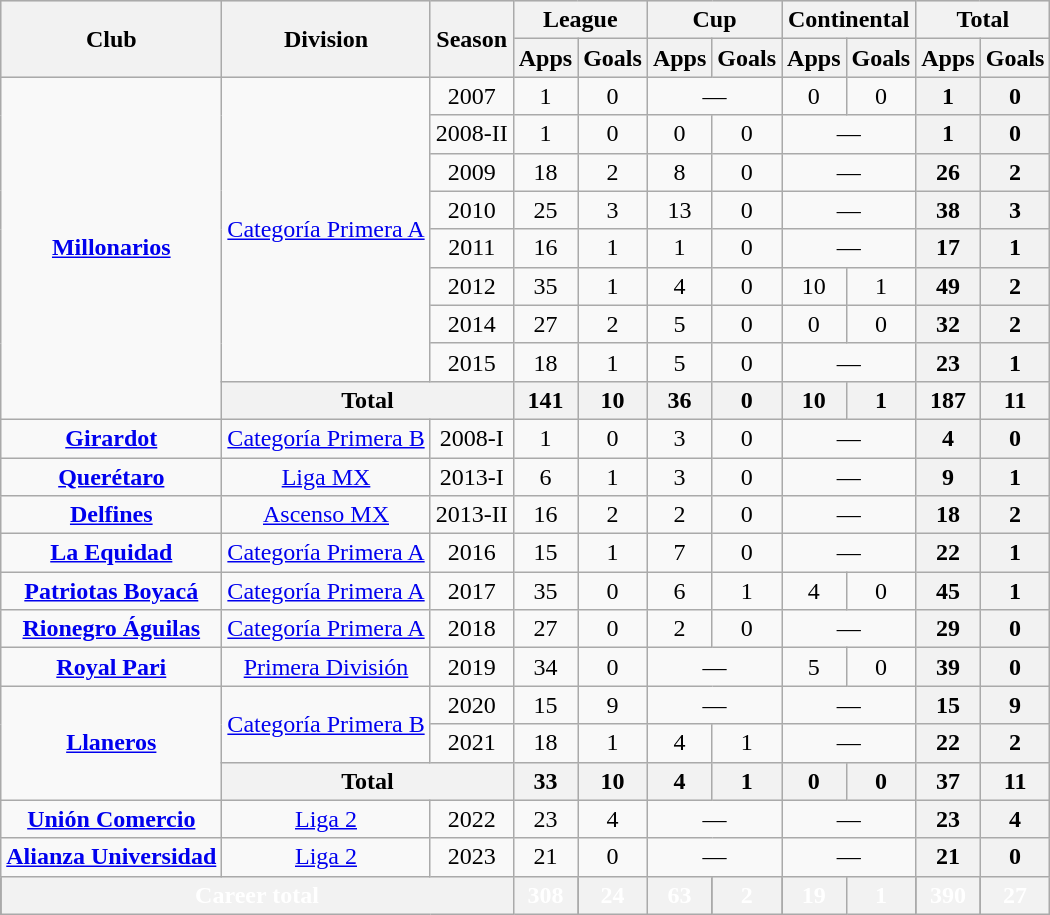<table class="wikitable" style="text-align:center">
<tr style="background:#DDDDDD">
<th rowspan="2">Club</th>
<th rowspan="2">Division</th>
<th rowspan="2">Season</th>
<th colspan="2">League</th>
<th colspan="2">Cup</th>
<th colspan="2">Continental</th>
<th colspan="2">Total</th>
</tr>
<tr style="background:#DDDDDD">
<th>Apps</th>
<th>Goals</th>
<th>Apps</th>
<th>Goals</th>
<th>Apps</th>
<th>Goals</th>
<th>Apps</th>
<th>Goals</th>
</tr>
<tr style="text-align: center;">
<td rowspan="9" valign="center"><strong><a href='#'>Millonarios</a></strong></td>
<td rowspan="8" valign="center"><a href='#'>Categoría Primera A</a></td>
<td>2007</td>
<td>1</td>
<td>0</td>
<td colspan="2">—</td>
<td>0</td>
<td>0</td>
<th>1</th>
<th>0</th>
</tr>
<tr align=center>
<td>2008-II</td>
<td>1</td>
<td>0</td>
<td>0</td>
<td>0</td>
<td colspan="2">—</td>
<th>1</th>
<th>0</th>
</tr>
<tr align=center>
<td>2009</td>
<td>18</td>
<td>2</td>
<td>8</td>
<td>0</td>
<td colspan="2">—</td>
<th>26</th>
<th>2</th>
</tr>
<tr align=center>
<td>2010</td>
<td>25</td>
<td>3</td>
<td>13</td>
<td>0</td>
<td colspan="2">—</td>
<th>38</th>
<th>3</th>
</tr>
<tr align=center>
<td>2011</td>
<td>16</td>
<td>1</td>
<td>1</td>
<td>0</td>
<td colspan="2">—</td>
<th>17</th>
<th>1</th>
</tr>
<tr align=center>
<td>2012</td>
<td>35</td>
<td>1</td>
<td>4</td>
<td>0</td>
<td>10</td>
<td>1</td>
<th>49</th>
<th>2</th>
</tr>
<tr align=center>
<td>2014</td>
<td>27</td>
<td>2</td>
<td>5</td>
<td>0</td>
<td>0</td>
<td>0</td>
<th>32</th>
<th>2</th>
</tr>
<tr align=center>
<td>2015</td>
<td>18</td>
<td>1</td>
<td>5</td>
<td>0</td>
<td colspan="2">—</td>
<th>23</th>
<th>1</th>
</tr>
<tr style="background:#DDDDDD">
<th colspan="2">Total</th>
<th>141</th>
<th>10</th>
<th>36</th>
<th>0</th>
<th>10</th>
<th>1</th>
<th>187</th>
<th>11</th>
</tr>
<tr style="text-align: center;">
<td valign="center"><strong><a href='#'>Girardot</a></strong></td>
<td rowspan="1" valign="center"><a href='#'>Categoría Primera B</a></td>
<td>2008-I</td>
<td>1</td>
<td>0</td>
<td>3</td>
<td>0</td>
<td colspan="2">—</td>
<th>4</th>
<th>0</th>
</tr>
<tr style="text-align: center;">
<td valign="center"><strong><a href='#'>Querétaro</a></strong></td>
<td rowspan="1" valign="center"><a href='#'>Liga MX</a></td>
<td>2013-I</td>
<td>6</td>
<td>1</td>
<td>3</td>
<td>0</td>
<td colspan="2">—</td>
<th>9</th>
<th>1</th>
</tr>
<tr style="text-align: center;">
<td valign="center"><strong><a href='#'>Delfines</a></strong></td>
<td rowspan= valign="center"><a href='#'>Ascenso MX</a></td>
<td>2013-II</td>
<td>16</td>
<td>2</td>
<td>2</td>
<td>0</td>
<td colspan="2">—</td>
<th>18</th>
<th>2</th>
</tr>
<tr style="text-align: center;">
<td valign="center"><strong><a href='#'>La Equidad</a></strong></td>
<td rowspan="1" valign="center"><a href='#'>Categoría Primera A</a></td>
<td>2016</td>
<td>15</td>
<td>1</td>
<td>7</td>
<td>0</td>
<td colspan="2">—</td>
<th>22</th>
<th>1</th>
</tr>
<tr style="text-align: center;">
<td valign="center"><strong><a href='#'>Patriotas Boyacá</a></strong></td>
<td rowspan="1" valign="center"><a href='#'>Categoría Primera A</a></td>
<td>2017</td>
<td>35</td>
<td>0</td>
<td>6</td>
<td>1</td>
<td>4</td>
<td>0</td>
<th>45</th>
<th>1</th>
</tr>
<tr style="text-align: center;">
<td valign="center"><strong><a href='#'>Rionegro Águilas</a></strong></td>
<td rowspan="1" valign="center"><a href='#'>Categoría Primera A</a></td>
<td>2018</td>
<td>27</td>
<td>0</td>
<td>2</td>
<td>0</td>
<td colspan="2">—</td>
<th>29</th>
<th>0</th>
</tr>
<tr style="text-align: center;">
<td valign="center"><strong><a href='#'>Royal Pari</a></strong></td>
<td rowspan="1" valign="center"><a href='#'>Primera División</a></td>
<td>2019</td>
<td>34</td>
<td>0</td>
<td colspan="2">—</td>
<td>5</td>
<td>0</td>
<th>39</th>
<th>0</th>
</tr>
<tr style="text-align: center;">
<td rowspan="3" valign="center"><strong><a href='#'>Llaneros</a></strong></td>
<td rowspan="2" valign="center"><a href='#'>Categoría Primera B</a></td>
<td>2020</td>
<td>15</td>
<td>9</td>
<td colspan="2">—</td>
<td colspan="2">—</td>
<th>15</th>
<th>9</th>
</tr>
<tr style="text-align: center;">
<td>2021</td>
<td>18</td>
<td>1</td>
<td>4</td>
<td>1</td>
<td colspan="2">—</td>
<th>22</th>
<th>2</th>
</tr>
<tr style="background:#DDDDDD">
<th colspan="2">Total</th>
<th>33</th>
<th>10</th>
<th>4</th>
<th>1</th>
<th>0</th>
<th>0</th>
<th>37</th>
<th>11</th>
</tr>
<tr style="text-align: center;">
<td valign="center"><strong><a href='#'>Unión Comercio</a></strong></td>
<td rowspan="1" valign="center"><a href='#'>Liga 2</a></td>
<td>2022</td>
<td>23</td>
<td>4</td>
<td colspan="2">—</td>
<td colspan="2">—</td>
<th>23</th>
<th>4</th>
</tr>
<tr style="text-align: center;">
<td valign="center"><strong><a href='#'>Alianza Universidad</a></strong></td>
<td rowspan="1" valign="center"><a href='#'>Liga 2</a></td>
<td>2023</td>
<td>21</td>
<td>0</td>
<td colspan="2">—</td>
<td colspan="2">—</td>
<th>21</th>
<th>0</th>
</tr>
<tr style="color: white;" align="center" bgcolor="000000">
<th colspan="3" valign="center">Career total</th>
<th>308</th>
<th>24</th>
<th>63</th>
<th>2</th>
<th>19</th>
<th>1</th>
<th>390</th>
<th>27</th>
</tr>
</table>
